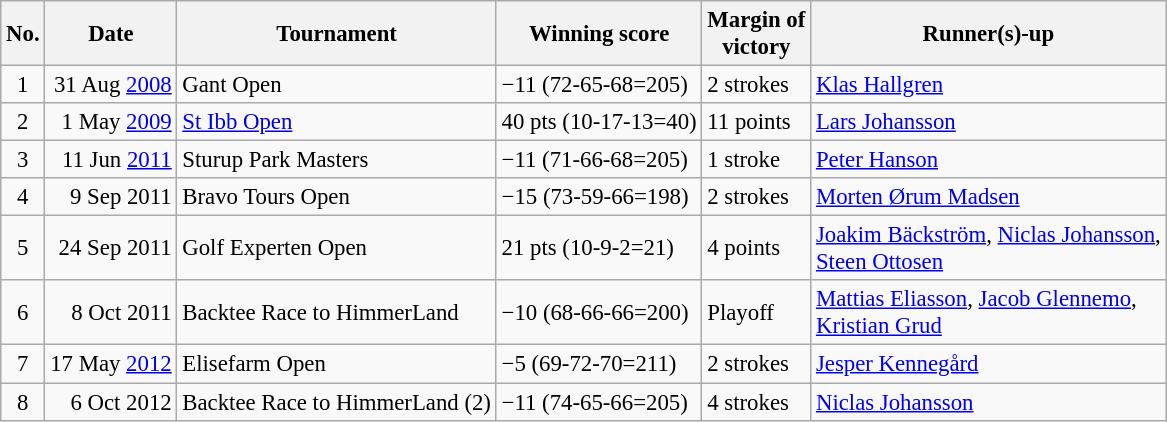<table class="wikitable" style="font-size:95%;">
<tr>
<th>No.</th>
<th>Date</th>
<th>Tournament</th>
<th>Winning score</th>
<th>Margin of<br>victory</th>
<th>Runner(s)-up</th>
</tr>
<tr>
<td align=center>1</td>
<td align=right>31 Aug <a href='#'>2008</a></td>
<td>Gant Open</td>
<td>−11 (72-65-68=205)</td>
<td>2 strokes</td>
<td> <a href='#'>Klas Hallgren</a></td>
</tr>
<tr>
<td align=center>2</td>
<td align=right>1 May <a href='#'>2009</a></td>
<td><a href='#'>St Ibb Open</a></td>
<td>40 pts (10-17-13=40)</td>
<td>11 points</td>
<td> <a href='#'>Lars Johansson</a></td>
</tr>
<tr>
<td align=center>3</td>
<td align=right>11 Jun <a href='#'>2011</a></td>
<td>Sturup Park Masters</td>
<td>−11 (71-66-68=205)</td>
<td>1 stroke</td>
<td> <a href='#'>Peter Hanson</a></td>
</tr>
<tr>
<td align=center>4</td>
<td align=right>9 Sep 2011</td>
<td>Bravo Tours Open</td>
<td>−15 (73-59-66=198)</td>
<td>2 strokes</td>
<td> <a href='#'>Morten Ørum Madsen</a></td>
</tr>
<tr>
<td align=center>5</td>
<td align=right>24 Sep 2011</td>
<td>Golf Experten Open</td>
<td>21 pts (10-9-2=21)</td>
<td>4 points</td>
<td> <a href='#'>Joakim Bäckström</a>,  <a href='#'>Niclas Johansson</a>,<br> <a href='#'>Steen Ottosen</a></td>
</tr>
<tr>
<td align=center>6</td>
<td align=right>8 Oct 2011</td>
<td>Backtee Race to HimmerLand</td>
<td>−10 (68-66-66=200)</td>
<td>Playoff</td>
<td> <a href='#'>Mattias Eliasson</a>,  <a href='#'>Jacob Glennemo</a>,<br> <a href='#'>Kristian Grud</a></td>
</tr>
<tr>
<td align=center>7</td>
<td align=right>17 May <a href='#'>2012</a></td>
<td>Elisefarm Open</td>
<td>−5 (69-72-70=211)</td>
<td>2 strokes</td>
<td> <a href='#'>Jesper Kennegård</a></td>
</tr>
<tr>
<td align=center>8</td>
<td align=right>6 Oct 2012</td>
<td>Backtee Race to HimmerLand (2)</td>
<td>−11 (74-65-66=205)</td>
<td>4 strokes</td>
<td> <a href='#'>Niclas Johansson</a></td>
</tr>
</table>
